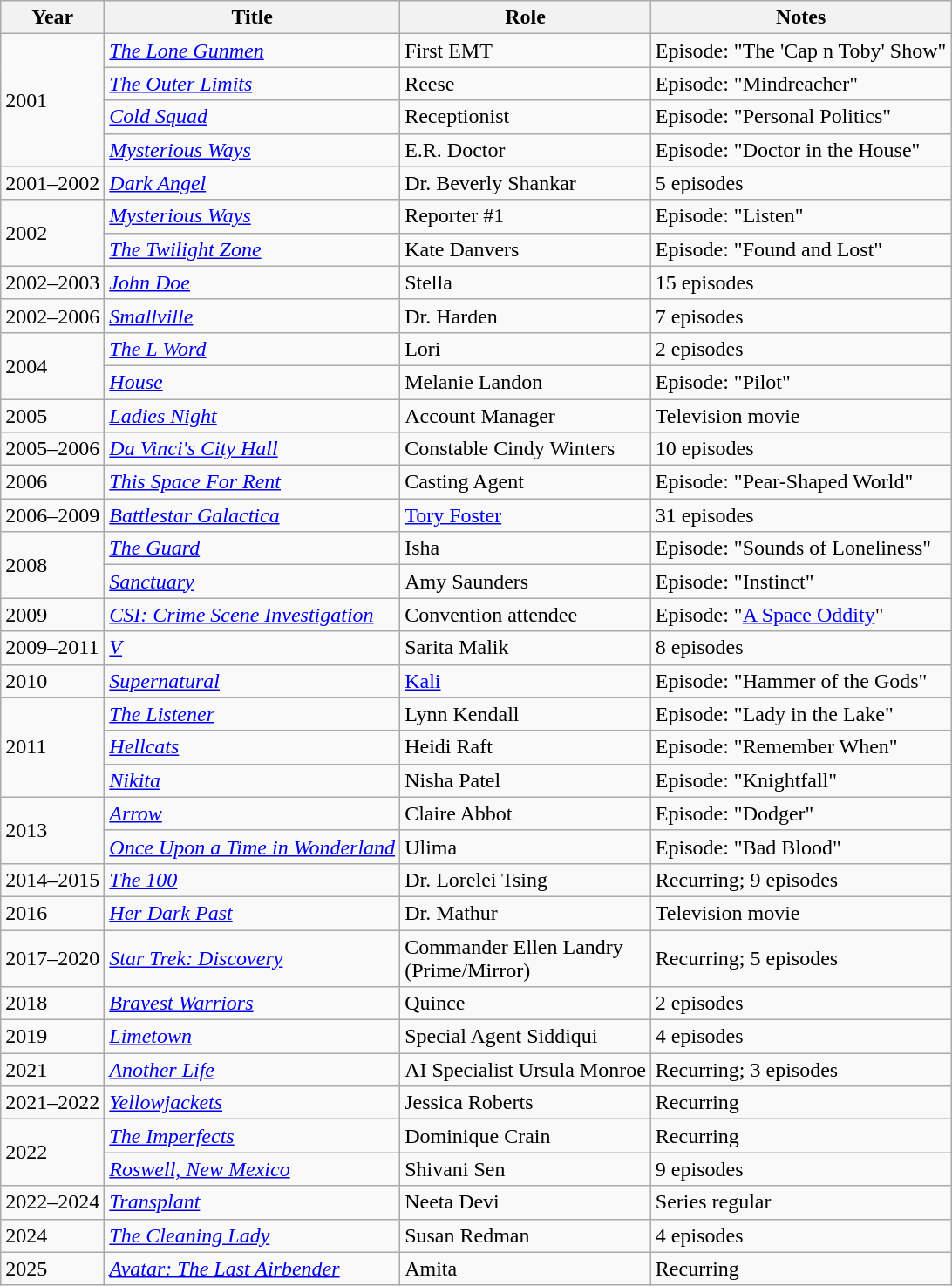<table class="wikitable sortable">
<tr>
<th>Year</th>
<th>Title</th>
<th>Role</th>
<th class="unsortable">Notes</th>
</tr>
<tr>
<td rowspan="4">2001</td>
<td data-sort-value="Lone Gunmen, The"><em><a href='#'>The Lone Gunmen</a></em></td>
<td>First EMT</td>
<td>Episode: "The 'Cap n Toby' Show"</td>
</tr>
<tr>
<td data-sort-value="Outer Limits, The"><em><a href='#'>The Outer Limits</a></em></td>
<td>Reese</td>
<td>Episode: "Mindreacher"</td>
</tr>
<tr>
<td><em><a href='#'>Cold Squad</a></em></td>
<td>Receptionist</td>
<td>Episode: "Personal Politics"</td>
</tr>
<tr>
<td><em><a href='#'>Mysterious Ways</a></em></td>
<td>E.R. Doctor</td>
<td>Episode: "Doctor in the House"</td>
</tr>
<tr>
<td>2001–2002</td>
<td><em><a href='#'>Dark Angel</a></em></td>
<td>Dr. Beverly Shankar</td>
<td>5 episodes</td>
</tr>
<tr>
<td rowspan="2">2002</td>
<td><em><a href='#'>Mysterious Ways</a></em></td>
<td>Reporter #1</td>
<td>Episode: "Listen"</td>
</tr>
<tr>
<td data-sort-value="Twilight Zone, The"><em><a href='#'>The Twilight Zone</a></em></td>
<td>Kate Danvers</td>
<td>Episode: "Found and Lost"</td>
</tr>
<tr>
<td>2002–2003</td>
<td><em><a href='#'>John Doe</a></em></td>
<td>Stella</td>
<td>15 episodes</td>
</tr>
<tr>
<td>2002–2006</td>
<td><em><a href='#'>Smallville</a></em></td>
<td>Dr. Harden</td>
<td>7 episodes</td>
</tr>
<tr>
<td rowspan="2">2004</td>
<td data-sort-value="L Word, The"><em><a href='#'>The L Word</a></em></td>
<td>Lori</td>
<td>2 episodes</td>
</tr>
<tr>
<td><em><a href='#'>House</a></em></td>
<td>Melanie Landon</td>
<td>Episode: "Pilot"</td>
</tr>
<tr>
<td>2005</td>
<td><em><a href='#'>Ladies Night</a></em></td>
<td>Account Manager</td>
<td>Television movie</td>
</tr>
<tr>
<td>2005–2006</td>
<td><em><a href='#'>Da Vinci's City Hall</a></em></td>
<td>Constable Cindy Winters</td>
<td>10 episodes</td>
</tr>
<tr>
<td>2006</td>
<td><em><a href='#'>This Space For Rent</a></em></td>
<td>Casting Agent</td>
<td>Episode: "Pear-Shaped World"</td>
</tr>
<tr>
<td>2006–2009</td>
<td><em><a href='#'>Battlestar Galactica</a></em></td>
<td><a href='#'>Tory Foster</a></td>
<td>31 episodes</td>
</tr>
<tr>
<td rowspan="2">2008</td>
<td data-sort-value="Guard, The"><em><a href='#'>The Guard</a></em></td>
<td>Isha</td>
<td>Episode: "Sounds of Loneliness"</td>
</tr>
<tr>
<td><em><a href='#'>Sanctuary</a></em></td>
<td>Amy Saunders</td>
<td>Episode: "Instinct"</td>
</tr>
<tr>
<td>2009</td>
<td><em><a href='#'>CSI: Crime Scene Investigation</a></em></td>
<td>Convention attendee</td>
<td>Episode: "<a href='#'>A Space Oddity</a>"</td>
</tr>
<tr>
<td>2009–2011</td>
<td><em><a href='#'>V</a></em></td>
<td>Sarita Malik</td>
<td>8 episodes</td>
</tr>
<tr>
<td>2010</td>
<td><em><a href='#'>Supernatural</a></em></td>
<td><a href='#'>Kali</a></td>
<td>Episode: "Hammer of the Gods"</td>
</tr>
<tr>
<td rowspan="3">2011</td>
<td data-sort-value="Listener, The"><em><a href='#'>The Listener</a></em></td>
<td>Lynn Kendall</td>
<td>Episode: "Lady in the Lake"</td>
</tr>
<tr>
<td><em><a href='#'>Hellcats</a></em></td>
<td>Heidi Raft</td>
<td>Episode: "Remember When"</td>
</tr>
<tr>
<td><em><a href='#'>Nikita</a></em></td>
<td>Nisha Patel</td>
<td>Episode: "Knightfall"</td>
</tr>
<tr>
<td rowspan="2">2013</td>
<td><em><a href='#'>Arrow</a></em></td>
<td>Claire Abbot</td>
<td>Episode: "Dodger"</td>
</tr>
<tr>
<td><em><a href='#'>Once Upon a Time in Wonderland</a></em></td>
<td>Ulima</td>
<td>Episode: "Bad Blood"</td>
</tr>
<tr>
<td>2014–2015</td>
<td data-sort-value="100, The"><em><a href='#'>The 100</a></em></td>
<td>Dr. Lorelei Tsing</td>
<td>Recurring; 9 episodes</td>
</tr>
<tr>
<td>2016</td>
<td><em><a href='#'>Her Dark Past</a></em></td>
<td>Dr. Mathur</td>
<td>Television movie</td>
</tr>
<tr>
<td>2017–2020</td>
<td><em><a href='#'>Star Trek: Discovery</a></em></td>
<td>Commander Ellen Landry<br>(Prime/Mirror)</td>
<td>Recurring; 5 episodes</td>
</tr>
<tr>
<td>2018</td>
<td><em><a href='#'>Bravest Warriors</a></em></td>
<td>Quince</td>
<td>2 episodes</td>
</tr>
<tr>
<td>2019</td>
<td><em><a href='#'>Limetown</a></em></td>
<td>Special Agent Siddiqui</td>
<td>4 episodes</td>
</tr>
<tr>
<td>2021</td>
<td><em><a href='#'>Another Life</a></em></td>
<td>AI Specialist Ursula Monroe</td>
<td>Recurring; 3 episodes</td>
</tr>
<tr>
<td>2021–2022</td>
<td><em><a href='#'>Yellowjackets</a></em></td>
<td>Jessica Roberts</td>
<td>Recurring</td>
</tr>
<tr>
<td rowspan="2">2022</td>
<td data-sort-value="Imperfects, The"><em><a href='#'>The Imperfects</a></em></td>
<td>Dominique Crain</td>
<td>Recurring</td>
</tr>
<tr>
<td><em><a href='#'>Roswell, New Mexico</a></em></td>
<td>Shivani Sen</td>
<td>9 episodes</td>
</tr>
<tr>
<td>2022–2024</td>
<td><em><a href='#'>Transplant</a></em></td>
<td>Neeta Devi</td>
<td>Series regular</td>
</tr>
<tr>
<td>2024</td>
<td data-sort-value="Cleaning Lady, The"><em><a href='#'>The Cleaning Lady</a></em></td>
<td>Susan Redman</td>
<td>4 episodes</td>
</tr>
<tr>
<td>2025</td>
<td><em><a href='#'>Avatar: The Last Airbender</a></em></td>
<td>Amita</td>
<td>Recurring</td>
</tr>
</table>
